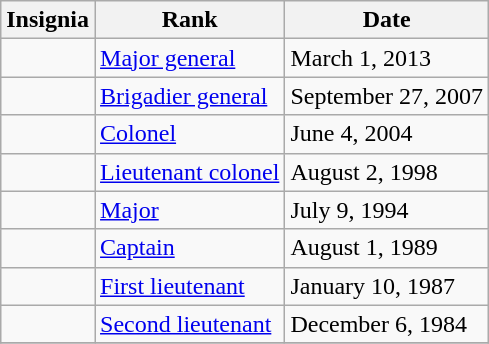<table class="wikitable">
<tr>
<th>Insignia</th>
<th>Rank</th>
<th>Date</th>
</tr>
<tr>
<td></td>
<td><a href='#'>Major general</a></td>
<td>March 1, 2013</td>
</tr>
<tr>
<td></td>
<td><a href='#'>Brigadier general</a></td>
<td>September 27, 2007</td>
</tr>
<tr>
<td></td>
<td><a href='#'>Colonel</a></td>
<td>June 4, 2004</td>
</tr>
<tr>
<td></td>
<td><a href='#'>Lieutenant colonel</a></td>
<td>August 2, 1998</td>
</tr>
<tr>
<td></td>
<td><a href='#'>Major</a></td>
<td>July 9, 1994</td>
</tr>
<tr>
<td></td>
<td><a href='#'>Captain</a></td>
<td>August 1, 1989</td>
</tr>
<tr>
<td></td>
<td><a href='#'>First lieutenant</a></td>
<td>January 10, 1987</td>
</tr>
<tr>
<td></td>
<td><a href='#'>Second lieutenant</a></td>
<td>December 6, 1984</td>
</tr>
<tr>
</tr>
</table>
